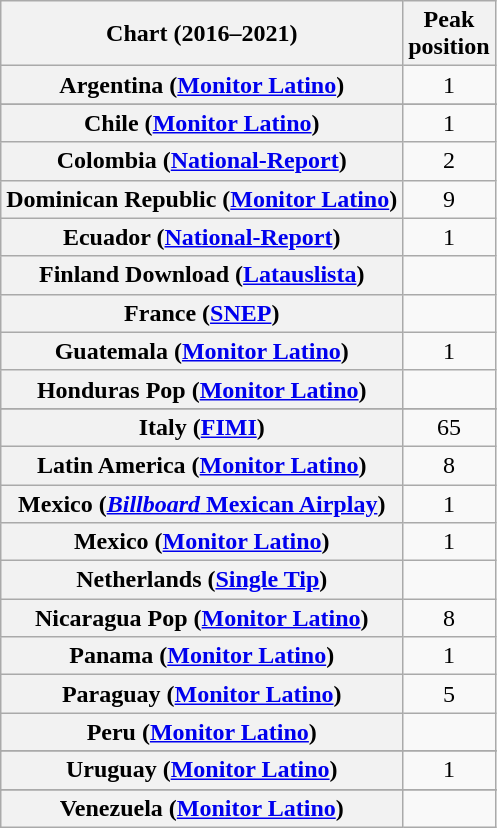<table class="wikitable sortable plainrowheaders" style="text-align:center">
<tr>
<th scope="col">Chart (2016–2021)</th>
<th scope="col">Peak<br>position</th>
</tr>
<tr>
<th scope="row">Argentina (<a href='#'>Monitor Latino</a>)</th>
<td>1</td>
</tr>
<tr>
</tr>
<tr>
<th scope="row">Chile (<a href='#'>Monitor Latino</a>)</th>
<td>1</td>
</tr>
<tr>
<th scope="row">Colombia (<a href='#'>National-Report</a>)</th>
<td>2</td>
</tr>
<tr>
<th scope="row">Dominican Republic (<a href='#'>Monitor Latino</a>)</th>
<td>9</td>
</tr>
<tr>
<th scope="row">Ecuador (<a href='#'>National-Report</a>)</th>
<td>1</td>
</tr>
<tr>
<th scope="row">Finland Download (<a href='#'>Latauslista</a>)</th>
<td></td>
</tr>
<tr>
<th scope="row">France (<a href='#'>SNEP</a>)</th>
<td></td>
</tr>
<tr>
<th scope="row">Guatemala (<a href='#'>Monitor Latino</a>)</th>
<td>1</td>
</tr>
<tr>
<th scope="row">Honduras Pop (<a href='#'>Monitor Latino</a>)</th>
<td></td>
</tr>
<tr>
</tr>
<tr>
</tr>
<tr>
</tr>
<tr>
<th scope="row">Italy (<a href='#'>FIMI</a>)</th>
<td>65</td>
</tr>
<tr>
<th scope="row">Latin America (<a href='#'>Monitor Latino</a>)</th>
<td>8</td>
</tr>
<tr>
<th scope="row">Mexico (<a href='#'><em>Billboard</em> Mexican Airplay</a>)</th>
<td>1</td>
</tr>
<tr>
<th scope="row">Mexico (<a href='#'>Monitor Latino</a>)</th>
<td>1</td>
</tr>
<tr>
<th scope="row">Netherlands (<a href='#'>Single Tip</a>)</th>
<td></td>
</tr>
<tr>
<th scope="row">Nicaragua Pop (<a href='#'>Monitor Latino</a>)</th>
<td>8</td>
</tr>
<tr>
<th scope="row">Panama (<a href='#'>Monitor Latino</a>)</th>
<td>1</td>
</tr>
<tr>
<th scope="row">Paraguay (<a href='#'>Monitor Latino</a>)</th>
<td>5</td>
</tr>
<tr>
<th scope="row">Peru (<a href='#'>Monitor Latino</a>)</th>
<td></td>
</tr>
<tr>
</tr>
<tr>
</tr>
<tr>
</tr>
<tr>
</tr>
<tr>
</tr>
<tr>
<th scope="row">Uruguay (<a href='#'>Monitor Latino</a>)</th>
<td>1</td>
</tr>
<tr>
</tr>
<tr>
</tr>
<tr>
</tr>
<tr>
</tr>
<tr>
</tr>
<tr>
<th scope="row">Venezuela (<a href='#'>Monitor Latino</a>)</th>
<td></td>
</tr>
</table>
